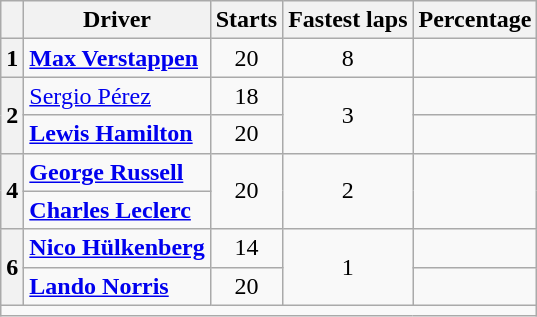<table class="wikitable" style="text-align:center">
<tr>
<th></th>
<th>Driver</th>
<th>Starts</th>
<th>Fastest laps</th>
<th>Percentage</th>
</tr>
<tr>
<th>1</th>
<td align=left> <strong><a href='#'>Max Verstappen</a></strong></td>
<td>20</td>
<td>8</td>
<td></td>
</tr>
<tr>
<th rowspan="2">2</th>
<td align=left> <a href='#'>Sergio Pérez</a></td>
<td>18</td>
<td rowspan="2">3</td>
<td></td>
</tr>
<tr>
<td align="left"> <strong><a href='#'>Lewis Hamilton</a></strong></td>
<td>20</td>
<td></td>
</tr>
<tr>
<th rowspan="2">4</th>
<td align=left> <strong><a href='#'>George Russell</a></strong></td>
<td rowspan="2">20</td>
<td rowspan="2">2</td>
<td rowspan="2"></td>
</tr>
<tr>
<td align="left"> <strong><a href='#'>Charles Leclerc</a></strong></td>
</tr>
<tr>
<th rowspan="2">6</th>
<td align="left"> <strong><a href='#'>Nico Hülkenberg</a></strong></td>
<td>14</td>
<td rowspan="2">1</td>
<td></td>
</tr>
<tr>
<td align="left"> <strong><a href='#'>Lando Norris</a></strong></td>
<td>20</td>
<td></td>
</tr>
<tr>
<td colspan=5></td>
</tr>
</table>
